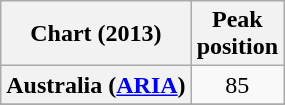<table class="wikitable sortable plainrowheaders">
<tr>
<th scope="col">Chart (2013)</th>
<th scope="col">Peak<br>position</th>
</tr>
<tr>
<th scope="row">Australia (<a href='#'>ARIA</a>)</th>
<td style="text-align:center;">85</td>
</tr>
<tr>
</tr>
</table>
